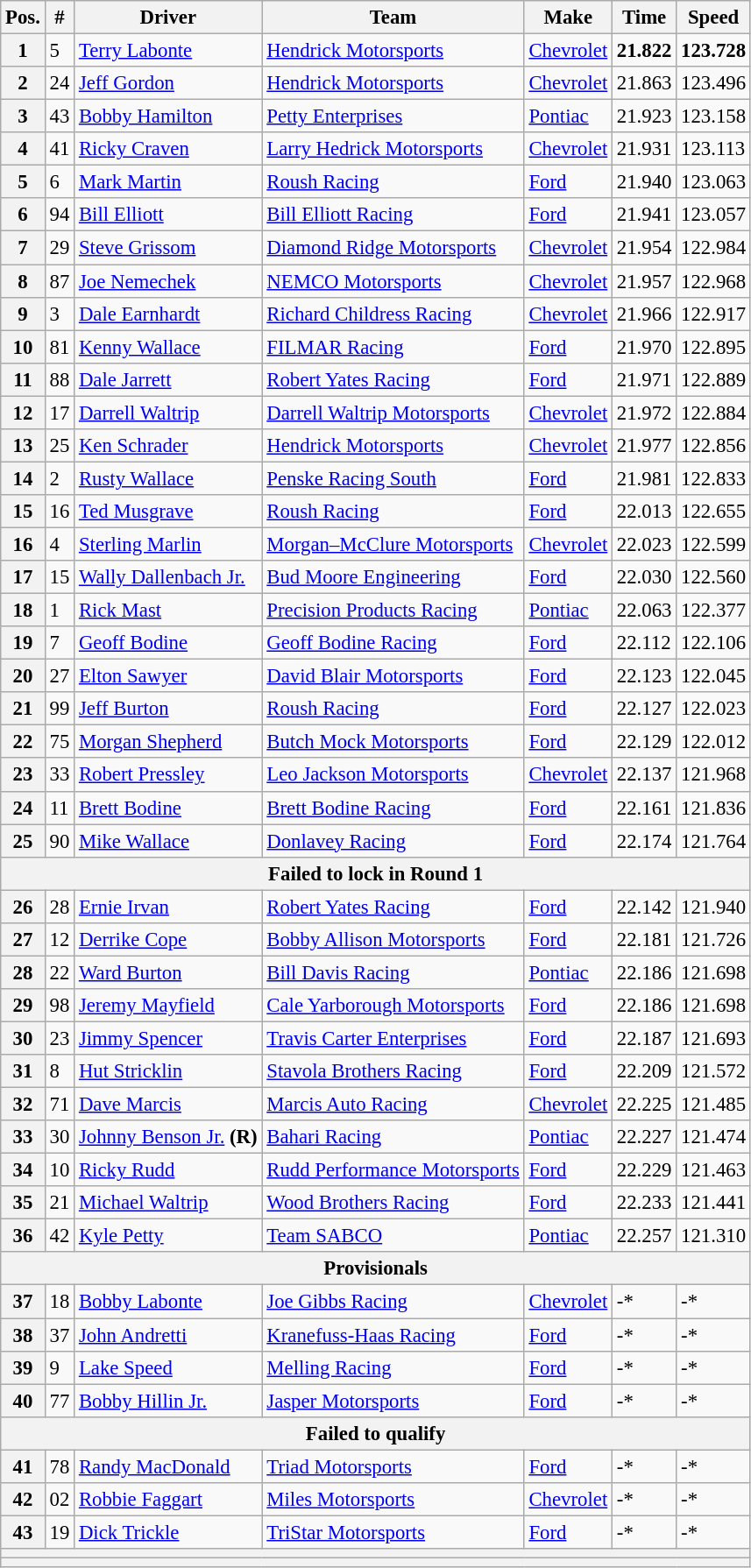<table class="wikitable" style="font-size:95%">
<tr>
<th>Pos.</th>
<th>#</th>
<th>Driver</th>
<th>Team</th>
<th>Make</th>
<th>Time</th>
<th>Speed</th>
</tr>
<tr>
<th>1</th>
<td>5</td>
<td><a href='#'>Terry Labonte</a></td>
<td><a href='#'>Hendrick Motorsports</a></td>
<td><a href='#'>Chevrolet</a></td>
<td><strong>21.822</strong></td>
<td><strong>123.728</strong></td>
</tr>
<tr>
<th>2</th>
<td>24</td>
<td><a href='#'>Jeff Gordon</a></td>
<td><a href='#'>Hendrick Motorsports</a></td>
<td><a href='#'>Chevrolet</a></td>
<td>21.863</td>
<td>123.496</td>
</tr>
<tr>
<th>3</th>
<td>43</td>
<td><a href='#'>Bobby Hamilton</a></td>
<td><a href='#'>Petty Enterprises</a></td>
<td><a href='#'>Pontiac</a></td>
<td>21.923</td>
<td>123.158</td>
</tr>
<tr>
<th>4</th>
<td>41</td>
<td><a href='#'>Ricky Craven</a></td>
<td><a href='#'>Larry Hedrick Motorsports</a></td>
<td><a href='#'>Chevrolet</a></td>
<td>21.931</td>
<td>123.113</td>
</tr>
<tr>
<th>5</th>
<td>6</td>
<td><a href='#'>Mark Martin</a></td>
<td><a href='#'>Roush Racing</a></td>
<td><a href='#'>Ford</a></td>
<td>21.940</td>
<td>123.063</td>
</tr>
<tr>
<th>6</th>
<td>94</td>
<td><a href='#'>Bill Elliott</a></td>
<td><a href='#'>Bill Elliott Racing</a></td>
<td><a href='#'>Ford</a></td>
<td>21.941</td>
<td>123.057</td>
</tr>
<tr>
<th>7</th>
<td>29</td>
<td><a href='#'>Steve Grissom</a></td>
<td><a href='#'>Diamond Ridge Motorsports</a></td>
<td><a href='#'>Chevrolet</a></td>
<td>21.954</td>
<td>122.984</td>
</tr>
<tr>
<th>8</th>
<td>87</td>
<td><a href='#'>Joe Nemechek</a></td>
<td><a href='#'>NEMCO Motorsports</a></td>
<td><a href='#'>Chevrolet</a></td>
<td>21.957</td>
<td>122.968</td>
</tr>
<tr>
<th>9</th>
<td>3</td>
<td><a href='#'>Dale Earnhardt</a></td>
<td><a href='#'>Richard Childress Racing</a></td>
<td><a href='#'>Chevrolet</a></td>
<td>21.966</td>
<td>122.917</td>
</tr>
<tr>
<th>10</th>
<td>81</td>
<td><a href='#'>Kenny Wallace</a></td>
<td><a href='#'>FILMAR Racing</a></td>
<td><a href='#'>Ford</a></td>
<td>21.970</td>
<td>122.895</td>
</tr>
<tr>
<th>11</th>
<td>88</td>
<td><a href='#'>Dale Jarrett</a></td>
<td><a href='#'>Robert Yates Racing</a></td>
<td><a href='#'>Ford</a></td>
<td>21.971</td>
<td>122.889</td>
</tr>
<tr>
<th>12</th>
<td>17</td>
<td><a href='#'>Darrell Waltrip</a></td>
<td><a href='#'>Darrell Waltrip Motorsports</a></td>
<td><a href='#'>Chevrolet</a></td>
<td>21.972</td>
<td>122.884</td>
</tr>
<tr>
<th>13</th>
<td>25</td>
<td><a href='#'>Ken Schrader</a></td>
<td><a href='#'>Hendrick Motorsports</a></td>
<td><a href='#'>Chevrolet</a></td>
<td>21.977</td>
<td>122.856</td>
</tr>
<tr>
<th>14</th>
<td>2</td>
<td><a href='#'>Rusty Wallace</a></td>
<td><a href='#'>Penske Racing South</a></td>
<td><a href='#'>Ford</a></td>
<td>21.981</td>
<td>122.833</td>
</tr>
<tr>
<th>15</th>
<td>16</td>
<td><a href='#'>Ted Musgrave</a></td>
<td><a href='#'>Roush Racing</a></td>
<td><a href='#'>Ford</a></td>
<td>22.013</td>
<td>122.655</td>
</tr>
<tr>
<th>16</th>
<td>4</td>
<td><a href='#'>Sterling Marlin</a></td>
<td><a href='#'>Morgan–McClure Motorsports</a></td>
<td><a href='#'>Chevrolet</a></td>
<td>22.023</td>
<td>122.599</td>
</tr>
<tr>
<th>17</th>
<td>15</td>
<td><a href='#'>Wally Dallenbach Jr.</a></td>
<td><a href='#'>Bud Moore Engineering</a></td>
<td><a href='#'>Ford</a></td>
<td>22.030</td>
<td>122.560</td>
</tr>
<tr>
<th>18</th>
<td>1</td>
<td><a href='#'>Rick Mast</a></td>
<td><a href='#'>Precision Products Racing</a></td>
<td><a href='#'>Pontiac</a></td>
<td>22.063</td>
<td>122.377</td>
</tr>
<tr>
<th>19</th>
<td>7</td>
<td><a href='#'>Geoff Bodine</a></td>
<td><a href='#'>Geoff Bodine Racing</a></td>
<td><a href='#'>Ford</a></td>
<td>22.112</td>
<td>122.106</td>
</tr>
<tr>
<th>20</th>
<td>27</td>
<td><a href='#'>Elton Sawyer</a></td>
<td><a href='#'>David Blair Motorsports</a></td>
<td><a href='#'>Ford</a></td>
<td>22.123</td>
<td>122.045</td>
</tr>
<tr>
<th>21</th>
<td>99</td>
<td><a href='#'>Jeff Burton</a></td>
<td><a href='#'>Roush Racing</a></td>
<td><a href='#'>Ford</a></td>
<td>22.127</td>
<td>122.023</td>
</tr>
<tr>
<th>22</th>
<td>75</td>
<td><a href='#'>Morgan Shepherd</a></td>
<td><a href='#'>Butch Mock Motorsports</a></td>
<td><a href='#'>Ford</a></td>
<td>22.129</td>
<td>122.012</td>
</tr>
<tr>
<th>23</th>
<td>33</td>
<td><a href='#'>Robert Pressley</a></td>
<td><a href='#'>Leo Jackson Motorsports</a></td>
<td><a href='#'>Chevrolet</a></td>
<td>22.137</td>
<td>121.968</td>
</tr>
<tr>
<th>24</th>
<td>11</td>
<td><a href='#'>Brett Bodine</a></td>
<td><a href='#'>Brett Bodine Racing</a></td>
<td><a href='#'>Ford</a></td>
<td>22.161</td>
<td>121.836</td>
</tr>
<tr>
<th>25</th>
<td>90</td>
<td><a href='#'>Mike Wallace</a></td>
<td><a href='#'>Donlavey Racing</a></td>
<td><a href='#'>Ford</a></td>
<td>22.174</td>
<td>121.764</td>
</tr>
<tr>
<th colspan="7">Failed to lock in Round 1</th>
</tr>
<tr>
<th>26</th>
<td>28</td>
<td><a href='#'>Ernie Irvan</a></td>
<td><a href='#'>Robert Yates Racing</a></td>
<td><a href='#'>Ford</a></td>
<td>22.142</td>
<td>121.940</td>
</tr>
<tr>
<th>27</th>
<td>12</td>
<td><a href='#'>Derrike Cope</a></td>
<td><a href='#'>Bobby Allison Motorsports</a></td>
<td><a href='#'>Ford</a></td>
<td>22.181</td>
<td>121.726</td>
</tr>
<tr>
<th>28</th>
<td>22</td>
<td><a href='#'>Ward Burton</a></td>
<td><a href='#'>Bill Davis Racing</a></td>
<td><a href='#'>Pontiac</a></td>
<td>22.186</td>
<td>121.698</td>
</tr>
<tr>
<th>29</th>
<td>98</td>
<td><a href='#'>Jeremy Mayfield</a></td>
<td><a href='#'>Cale Yarborough Motorsports</a></td>
<td><a href='#'>Ford</a></td>
<td>22.186</td>
<td>121.698</td>
</tr>
<tr>
<th>30</th>
<td>23</td>
<td><a href='#'>Jimmy Spencer</a></td>
<td><a href='#'>Travis Carter Enterprises</a></td>
<td><a href='#'>Ford</a></td>
<td>22.187</td>
<td>121.693</td>
</tr>
<tr>
<th>31</th>
<td>8</td>
<td><a href='#'>Hut Stricklin</a></td>
<td><a href='#'>Stavola Brothers Racing</a></td>
<td><a href='#'>Ford</a></td>
<td>22.209</td>
<td>121.572</td>
</tr>
<tr>
<th>32</th>
<td>71</td>
<td><a href='#'>Dave Marcis</a></td>
<td><a href='#'>Marcis Auto Racing</a></td>
<td><a href='#'>Chevrolet</a></td>
<td>22.225</td>
<td>121.485</td>
</tr>
<tr>
<th>33</th>
<td>30</td>
<td><a href='#'>Johnny Benson Jr.</a> <strong>(R)</strong></td>
<td><a href='#'>Bahari Racing</a></td>
<td><a href='#'>Pontiac</a></td>
<td>22.227</td>
<td>121.474</td>
</tr>
<tr>
<th>34</th>
<td>10</td>
<td><a href='#'>Ricky Rudd</a></td>
<td><a href='#'>Rudd Performance Motorsports</a></td>
<td><a href='#'>Ford</a></td>
<td>22.229</td>
<td>121.463</td>
</tr>
<tr>
<th>35</th>
<td>21</td>
<td><a href='#'>Michael Waltrip</a></td>
<td><a href='#'>Wood Brothers Racing</a></td>
<td><a href='#'>Ford</a></td>
<td>22.233</td>
<td>121.441</td>
</tr>
<tr>
<th>36</th>
<td>42</td>
<td><a href='#'>Kyle Petty</a></td>
<td><a href='#'>Team SABCO</a></td>
<td><a href='#'>Pontiac</a></td>
<td>22.257</td>
<td>121.310</td>
</tr>
<tr>
<th colspan="7">Provisionals</th>
</tr>
<tr>
<th>37</th>
<td>18</td>
<td><a href='#'>Bobby Labonte</a></td>
<td><a href='#'>Joe Gibbs Racing</a></td>
<td><a href='#'>Chevrolet</a></td>
<td>-*</td>
<td>-*</td>
</tr>
<tr>
<th>38</th>
<td>37</td>
<td><a href='#'>John Andretti</a></td>
<td><a href='#'>Kranefuss-Haas Racing</a></td>
<td><a href='#'>Ford</a></td>
<td>-*</td>
<td>-*</td>
</tr>
<tr>
<th>39</th>
<td>9</td>
<td><a href='#'>Lake Speed</a></td>
<td><a href='#'>Melling Racing</a></td>
<td><a href='#'>Ford</a></td>
<td>-*</td>
<td>-*</td>
</tr>
<tr>
<th>40</th>
<td>77</td>
<td><a href='#'>Bobby Hillin Jr.</a></td>
<td><a href='#'>Jasper Motorsports</a></td>
<td><a href='#'>Ford</a></td>
<td>-*</td>
<td>-*</td>
</tr>
<tr>
<th colspan="7">Failed to qualify</th>
</tr>
<tr>
<th>41</th>
<td>78</td>
<td><a href='#'>Randy MacDonald</a></td>
<td><a href='#'>Triad Motorsports</a></td>
<td><a href='#'>Ford</a></td>
<td>-*</td>
<td>-*</td>
</tr>
<tr>
<th>42</th>
<td>02</td>
<td><a href='#'>Robbie Faggart</a></td>
<td><a href='#'>Miles Motorsports</a></td>
<td><a href='#'>Chevrolet</a></td>
<td>-*</td>
<td>-*</td>
</tr>
<tr>
<th>43</th>
<td>19</td>
<td><a href='#'>Dick Trickle</a></td>
<td><a href='#'>TriStar Motorsports</a></td>
<td><a href='#'>Ford</a></td>
<td>-*</td>
<td>-*</td>
</tr>
<tr>
<th colspan="7"></th>
</tr>
<tr>
<th colspan="7"></th>
</tr>
</table>
